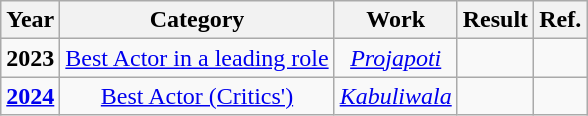<table class= "wikitable" style="text-align:center;">
<tr>
<th>Year</th>
<th>Category</th>
<th>Work</th>
<th>Result</th>
<th>Ref.</th>
</tr>
<tr>
<td><strong>2023</strong></td>
<td><a href='#'>Best Actor in a leading role</a></td>
<td><em><a href='#'>Projapoti</a></em></td>
<td></td>
<td></td>
</tr>
<tr>
<td><strong><a href='#'>2024</a></strong></td>
<td><a href='#'>Best Actor (Critics')</a></td>
<td><em><a href='#'>Kabuliwala</a></em></td>
<td></td>
<td></td>
</tr>
</table>
